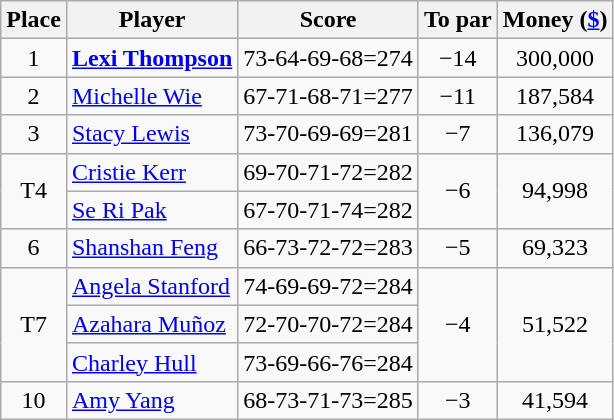<table class="wikitable">
<tr>
<th>Place</th>
<th>Player</th>
<th>Score</th>
<th>To par</th>
<th>Money (<a href='#'>$</a>)</th>
</tr>
<tr>
<td align=center>1</td>
<td> <strong><a href='#'>Lexi Thompson</a></strong></td>
<td align=center>73-64-69-68=274</td>
<td align=center>−14</td>
<td align=center>300,000</td>
</tr>
<tr>
<td align=center>2</td>
<td> <a href='#'>Michelle Wie</a></td>
<td align=center>67-71-68-71=277</td>
<td align=center>−11</td>
<td align=center>187,584</td>
</tr>
<tr>
<td align=center>3</td>
<td> <a href='#'>Stacy Lewis</a></td>
<td align=center>73-70-69-69=281</td>
<td align=center>−7</td>
<td align=center>136,079</td>
</tr>
<tr>
<td align=center rowspan=2>T4</td>
<td> <a href='#'>Cristie Kerr</a></td>
<td align=center>69-70-71-72=282</td>
<td align=center rowspan=2>−6</td>
<td align=center rowspan=2>94,998</td>
</tr>
<tr>
<td> <a href='#'>Se Ri Pak</a></td>
<td align=center>67-70-71-74=282</td>
</tr>
<tr>
<td align=center>6</td>
<td> <a href='#'>Shanshan Feng</a></td>
<td align=center>66-73-72-72=283</td>
<td align=center>−5</td>
<td align=center>69,323</td>
</tr>
<tr>
<td align=center rowspan=3>T7</td>
<td> <a href='#'>Angela Stanford</a></td>
<td align=center>74-69-69-72=284</td>
<td align=center rowspan=3>−4</td>
<td align=center rowspan=3>51,522</td>
</tr>
<tr>
<td> <a href='#'>Azahara Muñoz</a></td>
<td align=center>72-70-70-72=284</td>
</tr>
<tr>
<td> <a href='#'>Charley Hull</a></td>
<td align=center>73-69-66-76=284</td>
</tr>
<tr>
<td align=center>10</td>
<td> <a href='#'>Amy Yang</a></td>
<td align=center>68-73-71-73=285</td>
<td align=center>−3</td>
<td align=center>41,594</td>
</tr>
</table>
